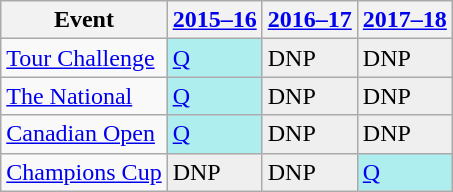<table class="wikitable" border="1">
<tr>
<th>Event</th>
<th><a href='#'>2015–16</a></th>
<th><a href='#'>2016–17</a></th>
<th><a href='#'>2017–18</a></th>
</tr>
<tr>
<td><a href='#'>Tour Challenge</a></td>
<td style="background:#afeeee;"><a href='#'>Q</a></td>
<td style="background:#EFEFEF;">DNP</td>
<td style="background:#EFEFEF;">DNP</td>
</tr>
<tr>
<td><a href='#'>The National</a></td>
<td style="background:#afeeee;"><a href='#'>Q</a></td>
<td style="background:#EFEFEF;">DNP</td>
<td style="background:#EFEFEF;">DNP</td>
</tr>
<tr>
<td><a href='#'>Canadian Open</a></td>
<td style="background:#afeeee;"><a href='#'>Q</a></td>
<td style="background:#EFEFEF;">DNP</td>
<td style="background:#EFEFEF;">DNP</td>
</tr>
<tr>
<td><a href='#'>Champions Cup</a></td>
<td style="background:#EFEFEF;">DNP</td>
<td style="background:#EFEFEF;">DNP</td>
<td style="background:#afeeee;"><a href='#'>Q</a></td>
</tr>
</table>
